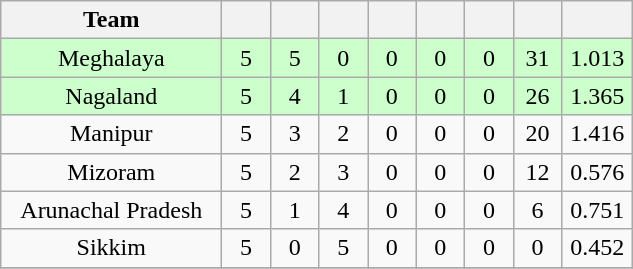<table class="wikitable" style="text-align:center">
<tr>
<th style="width:140px;">Team</th>
<th style="width:25px;"></th>
<th style="width:25px;"></th>
<th style="width:25px;"></th>
<th style="width:25px;"></th>
<th style="width:25px;"></th>
<th style="width:25px;"></th>
<th style="width:25px;"></th>
<th style="width:40px;"></th>
</tr>
<tr style="background:#cfc;">
<td>Meghalaya</td>
<td>5</td>
<td>5</td>
<td>0</td>
<td>0</td>
<td>0</td>
<td>0</td>
<td>31</td>
<td>1.013</td>
</tr>
<tr style="background:#cfc;">
<td>Nagaland</td>
<td>5</td>
<td>4</td>
<td>1</td>
<td>0</td>
<td>0</td>
<td>0</td>
<td>26</td>
<td>1.365</td>
</tr>
<tr>
<td>Manipur</td>
<td>5</td>
<td>3</td>
<td>2</td>
<td>0</td>
<td>0</td>
<td>0</td>
<td>20</td>
<td>1.416</td>
</tr>
<tr>
<td>Mizoram</td>
<td>5</td>
<td>2</td>
<td>3</td>
<td>0</td>
<td>0</td>
<td>0</td>
<td>12</td>
<td>0.576</td>
</tr>
<tr>
<td>Arunachal Pradesh</td>
<td>5</td>
<td>1</td>
<td>4</td>
<td>0</td>
<td>0</td>
<td>0</td>
<td>6</td>
<td>0.751</td>
</tr>
<tr>
<td>Sikkim</td>
<td>5</td>
<td>0</td>
<td>5</td>
<td>0</td>
<td>0</td>
<td>0</td>
<td>0</td>
<td>0.452</td>
</tr>
<tr>
</tr>
</table>
